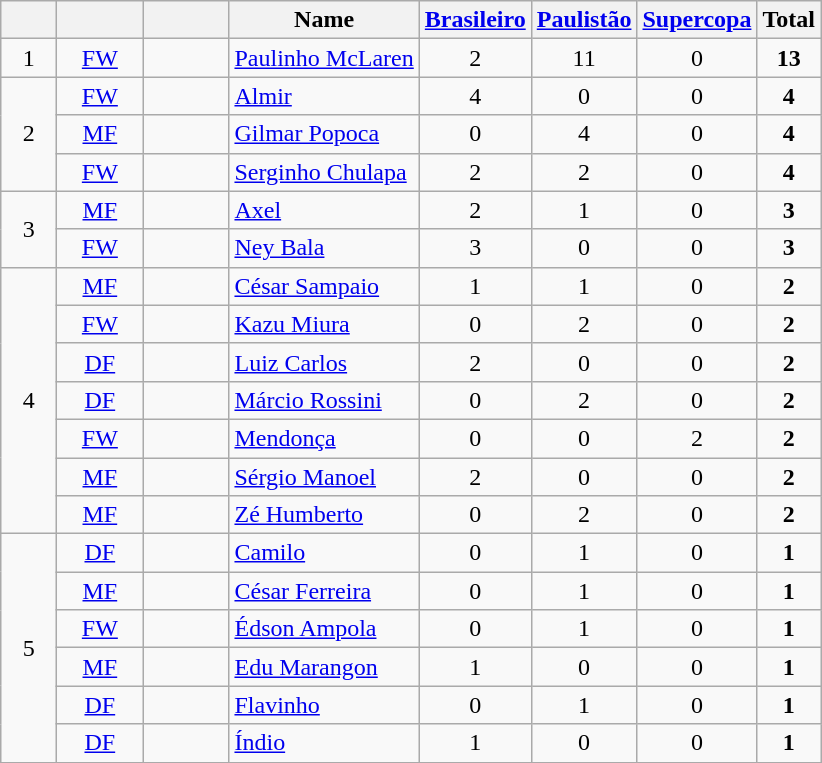<table class="wikitable sortable" style="text-align:center;">
<tr>
<th width="30"></th>
<th width="50"></th>
<th width="50"></th>
<th>Name</th>
<th><a href='#'>Brasileiro</a></th>
<th><a href='#'>Paulistão</a></th>
<th><a href='#'>Supercopa</a></th>
<th>Total</th>
</tr>
<tr>
<td rowspan=1>1</td>
<td><a href='#'>FW</a></td>
<td></td>
<td align=left><a href='#'>Paulinho McLaren</a></td>
<td>2</td>
<td>11</td>
<td>0</td>
<td><strong>13</strong></td>
</tr>
<tr>
<td rowspan=3>2</td>
<td><a href='#'>FW</a></td>
<td></td>
<td align=left><a href='#'>Almir</a></td>
<td>4</td>
<td>0</td>
<td>0</td>
<td><strong>4</strong></td>
</tr>
<tr>
<td><a href='#'>MF</a></td>
<td></td>
<td align=left><a href='#'>Gilmar Popoca</a></td>
<td>0</td>
<td>4</td>
<td>0</td>
<td><strong>4</strong></td>
</tr>
<tr>
<td><a href='#'>FW</a></td>
<td></td>
<td align=left><a href='#'>Serginho Chulapa</a></td>
<td>2</td>
<td>2</td>
<td>0</td>
<td><strong>4</strong></td>
</tr>
<tr>
<td rowspan=2>3</td>
<td><a href='#'>MF</a></td>
<td></td>
<td align=left><a href='#'>Axel</a></td>
<td>2</td>
<td>1</td>
<td>0</td>
<td><strong>3</strong></td>
</tr>
<tr>
<td><a href='#'>FW</a></td>
<td></td>
<td align=left><a href='#'>Ney Bala</a></td>
<td>3</td>
<td>0</td>
<td>0</td>
<td><strong>3</strong></td>
</tr>
<tr>
<td rowspan=7>4</td>
<td><a href='#'>MF</a></td>
<td></td>
<td align=left><a href='#'>César Sampaio</a></td>
<td>1</td>
<td>1</td>
<td>0</td>
<td><strong>2</strong></td>
</tr>
<tr>
<td><a href='#'>FW</a></td>
<td></td>
<td align=left><a href='#'>Kazu Miura</a></td>
<td>0</td>
<td>2</td>
<td>0</td>
<td><strong>2</strong></td>
</tr>
<tr>
<td><a href='#'>DF</a></td>
<td></td>
<td align=left><a href='#'>Luiz Carlos</a></td>
<td>2</td>
<td>0</td>
<td>0</td>
<td><strong>2</strong></td>
</tr>
<tr>
<td><a href='#'>DF</a></td>
<td></td>
<td align=left><a href='#'>Márcio Rossini</a></td>
<td>0</td>
<td>2</td>
<td>0</td>
<td><strong>2</strong></td>
</tr>
<tr>
<td><a href='#'>FW</a></td>
<td></td>
<td align=left><a href='#'>Mendonça</a></td>
<td>0</td>
<td>0</td>
<td>2</td>
<td><strong>2</strong></td>
</tr>
<tr>
<td><a href='#'>MF</a></td>
<td></td>
<td align=left><a href='#'>Sérgio Manoel</a></td>
<td>2</td>
<td>0</td>
<td>0</td>
<td><strong>2</strong></td>
</tr>
<tr>
<td><a href='#'>MF</a></td>
<td></td>
<td align=left><a href='#'>Zé Humberto</a></td>
<td>0</td>
<td>2</td>
<td>0</td>
<td><strong>2</strong></td>
</tr>
<tr>
<td rowspan=6>5</td>
<td><a href='#'>DF</a></td>
<td></td>
<td align=left><a href='#'>Camilo</a></td>
<td>0</td>
<td>1</td>
<td>0</td>
<td><strong>1</strong></td>
</tr>
<tr>
<td><a href='#'>MF</a></td>
<td></td>
<td align=left><a href='#'>César Ferreira</a></td>
<td>0</td>
<td>1</td>
<td>0</td>
<td><strong>1</strong></td>
</tr>
<tr>
<td><a href='#'>FW</a></td>
<td></td>
<td align=left><a href='#'>Édson Ampola</a></td>
<td>0</td>
<td>1</td>
<td>0</td>
<td><strong>1</strong></td>
</tr>
<tr>
<td><a href='#'>MF</a></td>
<td></td>
<td align=left><a href='#'>Edu Marangon</a></td>
<td>1</td>
<td>0</td>
<td>0</td>
<td><strong>1</strong></td>
</tr>
<tr>
<td><a href='#'>DF</a></td>
<td></td>
<td align=left><a href='#'>Flavinho</a></td>
<td>0</td>
<td>1</td>
<td>0</td>
<td><strong>1</strong></td>
</tr>
<tr>
<td><a href='#'>DF</a></td>
<td></td>
<td align=left><a href='#'>Índio</a></td>
<td>1</td>
<td>0</td>
<td>0</td>
<td><strong>1</strong></td>
</tr>
<tr>
</tr>
</table>
